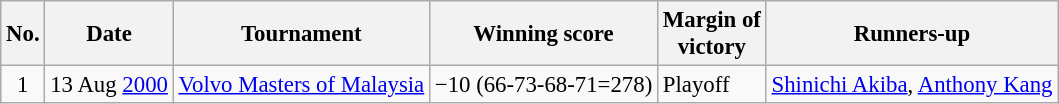<table class="wikitable" style="font-size:95%;">
<tr>
<th>No.</th>
<th>Date</th>
<th>Tournament</th>
<th>Winning score</th>
<th>Margin of<br>victory</th>
<th>Runners-up</th>
</tr>
<tr>
<td align=center>1</td>
<td align=right>13 Aug <a href='#'>2000</a></td>
<td><a href='#'>Volvo Masters of Malaysia</a></td>
<td>−10 (66-73-68-71=278)</td>
<td>Playoff</td>
<td> <a href='#'>Shinichi Akiba</a>,  <a href='#'>Anthony Kang</a></td>
</tr>
</table>
